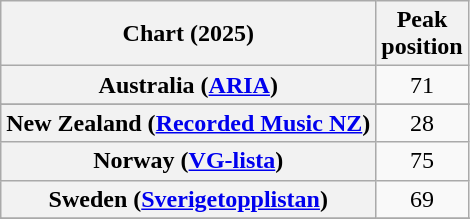<table class="wikitable sortable plainrowheaders" style="text-align:center">
<tr>
<th scope="col">Chart (2025)</th>
<th scope="col">Peak<br>position</th>
</tr>
<tr>
<th scope="row">Australia (<a href='#'>ARIA</a>)</th>
<td>71</td>
</tr>
<tr>
</tr>
<tr>
</tr>
<tr>
</tr>
<tr>
<th scope="row">New Zealand (<a href='#'>Recorded Music NZ</a>)</th>
<td>28</td>
</tr>
<tr>
<th scope="row">Norway (<a href='#'>VG-lista</a>)</th>
<td>75</td>
</tr>
<tr>
<th scope="row">Sweden (<a href='#'>Sverigetopplistan</a>)</th>
<td>69</td>
</tr>
<tr>
</tr>
<tr>
</tr>
<tr>
</tr>
<tr>
</tr>
</table>
